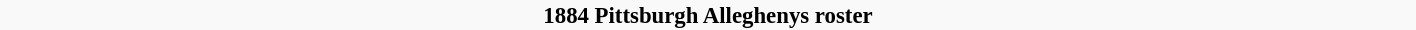<table class="toccolours" style="width:75%; font-size: 95%;">
<tr align=center>
<th colspan="4"  style="background:#F9F9F9;">1884 Pittsburgh Alleghenys roster</th>
</tr>
<tr>
<td valign=top><br>







</td>
<td valign=top width=25%><br>












</td>
<td valign=top width=25%><br>








</td>
<td valign=top width=25%><br>



</td>
</tr>
</table>
